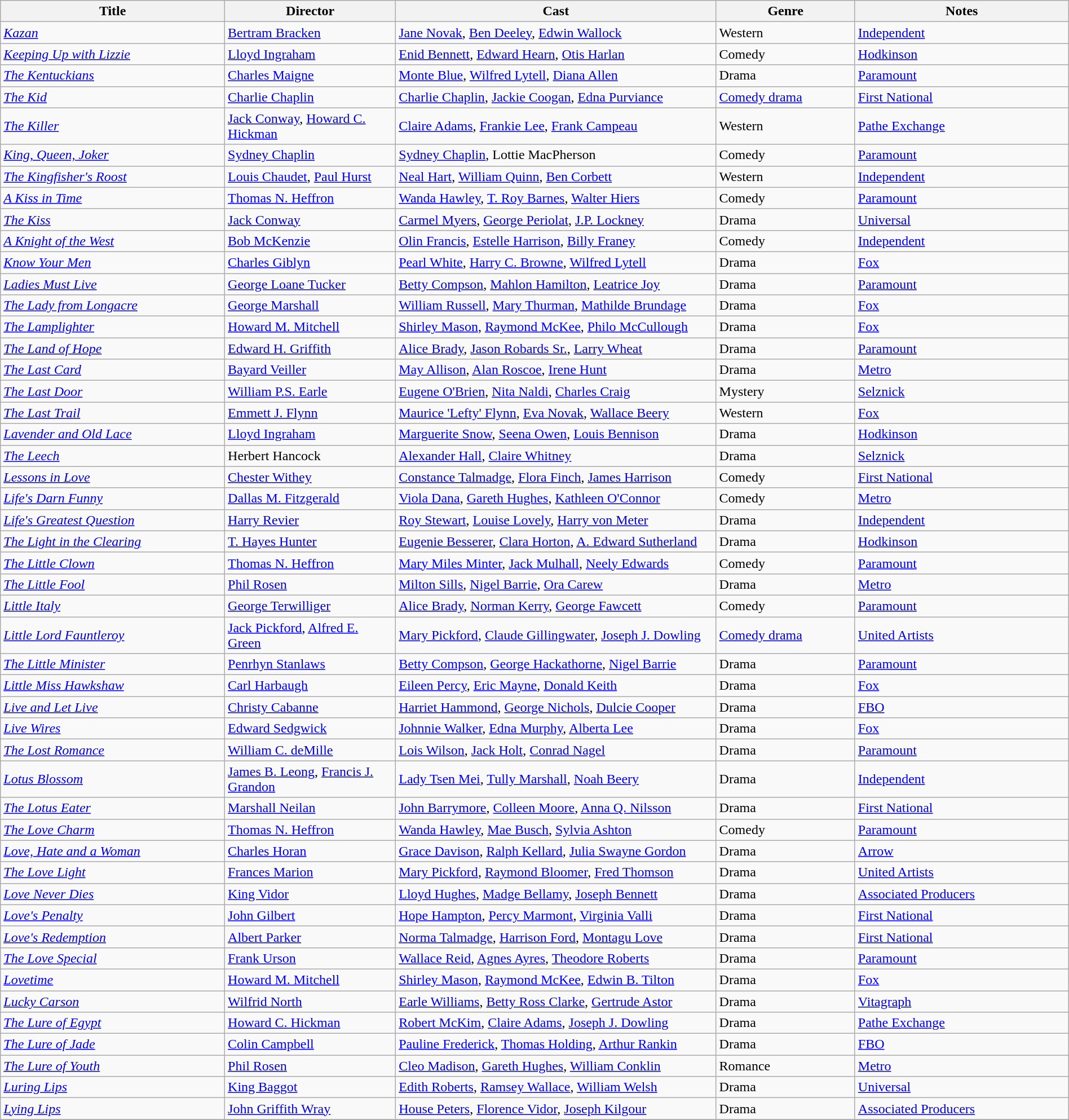<table class="wikitable" style="width:100%;">
<tr>
<th style="width:21%;">Title</th>
<th style="width:16%;">Director</th>
<th style="width:30%;">Cast</th>
<th style="width:13%;">Genre</th>
<th style="width:20%;">Notes</th>
</tr>
<tr>
<td><em><a href='#'>Kazan</a></em></td>
<td><a href='#'>Bertram Bracken</a></td>
<td><a href='#'>Jane Novak</a>, <a href='#'>Ben Deeley</a>, <a href='#'>Edwin Wallock</a></td>
<td>Western</td>
<td><a href='#'>Independent</a></td>
</tr>
<tr>
<td><em><a href='#'>Keeping Up with Lizzie</a></em></td>
<td><a href='#'>Lloyd Ingraham</a></td>
<td><a href='#'>Enid Bennett</a>, <a href='#'>Edward Hearn</a>, <a href='#'>Otis Harlan</a></td>
<td>Comedy</td>
<td><a href='#'>Hodkinson</a></td>
</tr>
<tr>
<td><em><a href='#'>The Kentuckians</a></em></td>
<td><a href='#'>Charles Maigne</a></td>
<td><a href='#'>Monte Blue</a>, <a href='#'>Wilfred Lytell</a>, <a href='#'>Diana Allen</a></td>
<td>Drama</td>
<td><a href='#'>Paramount</a></td>
</tr>
<tr>
<td><em><a href='#'>The Kid</a></em></td>
<td><a href='#'>Charlie Chaplin</a></td>
<td><a href='#'>Charlie Chaplin</a>, <a href='#'>Jackie Coogan</a>, <a href='#'>Edna Purviance</a></td>
<td><a href='#'>Comedy drama</a></td>
<td><a href='#'>First National</a></td>
</tr>
<tr>
<td><em><a href='#'>The Killer</a></em></td>
<td><a href='#'>Jack Conway</a>, <a href='#'>Howard C. Hickman</a></td>
<td><a href='#'>Claire Adams</a>, <a href='#'>Frankie Lee</a>, <a href='#'>Frank Campeau</a></td>
<td>Western</td>
<td><a href='#'>Pathe Exchange</a></td>
</tr>
<tr>
<td><em><a href='#'>King, Queen, Joker</a></em></td>
<td><a href='#'>Sydney Chaplin</a></td>
<td><a href='#'>Sydney Chaplin</a>, Lottie MacPherson</td>
<td>Comedy</td>
<td><a href='#'>Paramount</a></td>
</tr>
<tr>
<td><em><a href='#'>The Kingfisher's Roost</a></em></td>
<td><a href='#'>Louis Chaudet</a>, <a href='#'>Paul Hurst</a></td>
<td><a href='#'>Neal Hart</a>, <a href='#'>William Quinn</a>, <a href='#'>Ben Corbett</a></td>
<td>Western</td>
<td><a href='#'>Independent</a></td>
</tr>
<tr>
<td><em><a href='#'>A Kiss in Time</a></em></td>
<td><a href='#'>Thomas N. Heffron</a></td>
<td><a href='#'>Wanda Hawley</a>, <a href='#'>T. Roy Barnes</a>, <a href='#'>Walter Hiers</a></td>
<td>Comedy</td>
<td><a href='#'>Paramount</a></td>
</tr>
<tr>
<td><em><a href='#'>The Kiss</a></em></td>
<td><a href='#'>Jack Conway</a></td>
<td><a href='#'>Carmel Myers</a>, <a href='#'>George Periolat</a>, <a href='#'>J.P. Lockney</a></td>
<td>Drama</td>
<td><a href='#'>Universal</a></td>
</tr>
<tr>
<td><em><a href='#'>A Knight of the West</a></em></td>
<td><a href='#'>Bob McKenzie</a></td>
<td><a href='#'>Olin Francis</a>, <a href='#'>Estelle Harrison</a>, <a href='#'>Billy Franey</a></td>
<td>Comedy</td>
<td><a href='#'>Independent</a></td>
</tr>
<tr>
<td><em><a href='#'>Know Your Men</a></em></td>
<td><a href='#'>Charles Giblyn</a></td>
<td><a href='#'>Pearl White</a>, <a href='#'>Harry C. Browne</a>, <a href='#'>Wilfred Lytell</a></td>
<td>Drama</td>
<td><a href='#'>Fox</a></td>
</tr>
<tr>
<td><em><a href='#'>Ladies Must Live</a></em></td>
<td><a href='#'>George Loane Tucker</a></td>
<td><a href='#'>Betty Compson</a>, <a href='#'>Mahlon Hamilton</a>, <a href='#'>Leatrice Joy</a></td>
<td>Drama</td>
<td><a href='#'>Paramount</a></td>
</tr>
<tr>
<td><em><a href='#'>The Lady from Longacre</a></em></td>
<td><a href='#'>George Marshall</a></td>
<td><a href='#'>William Russell</a>, <a href='#'>Mary Thurman</a>, <a href='#'>Mathilde Brundage</a></td>
<td>Drama</td>
<td><a href='#'>Fox</a></td>
</tr>
<tr>
<td><em><a href='#'>The Lamplighter</a></em></td>
<td><a href='#'>Howard M. Mitchell</a></td>
<td><a href='#'>Shirley Mason</a>, <a href='#'>Raymond McKee</a>, <a href='#'>Philo McCullough</a></td>
<td>Drama</td>
<td><a href='#'>Fox</a></td>
</tr>
<tr>
<td><em><a href='#'>The Land of Hope</a></em></td>
<td><a href='#'>Edward H. Griffith</a></td>
<td><a href='#'>Alice Brady</a>, <a href='#'>Jason Robards Sr.</a>, <a href='#'>Larry Wheat</a></td>
<td>Drama</td>
<td><a href='#'>Paramount</a></td>
</tr>
<tr>
<td><em><a href='#'>The Last Card</a></em></td>
<td><a href='#'>Bayard Veiller</a></td>
<td><a href='#'>May Allison</a>, <a href='#'>Alan Roscoe</a>, <a href='#'>Irene Hunt</a></td>
<td>Drama</td>
<td><a href='#'>Metro</a></td>
</tr>
<tr>
<td><em><a href='#'>The Last Door</a></em></td>
<td><a href='#'>William P.S. Earle</a></td>
<td><a href='#'>Eugene O'Brien</a>, <a href='#'>Nita Naldi</a>, <a href='#'>Charles Craig</a></td>
<td>Mystery</td>
<td><a href='#'>Selznick</a></td>
</tr>
<tr>
<td><em><a href='#'>The Last Trail</a></em></td>
<td><a href='#'>Emmett J. Flynn</a></td>
<td><a href='#'>Maurice 'Lefty' Flynn</a>, <a href='#'>Eva Novak</a>, <a href='#'>Wallace Beery</a></td>
<td>Western</td>
<td><a href='#'>Fox</a></td>
</tr>
<tr>
<td><em><a href='#'>Lavender and Old Lace</a></em></td>
<td><a href='#'>Lloyd Ingraham</a></td>
<td><a href='#'>Marguerite Snow</a>, <a href='#'>Seena Owen</a>, <a href='#'>Louis Bennison</a></td>
<td>Drama</td>
<td><a href='#'>Hodkinson</a></td>
</tr>
<tr>
<td><em><a href='#'>The Leech</a></em></td>
<td>Herbert Hancock</td>
<td><a href='#'>Alexander Hall</a>, <a href='#'>Claire Whitney</a></td>
<td>Drama</td>
<td><a href='#'>Selznick</a></td>
</tr>
<tr>
<td><em><a href='#'>Lessons in Love</a></em></td>
<td><a href='#'>Chester Withey</a></td>
<td><a href='#'>Constance Talmadge</a>, <a href='#'>Flora Finch</a>, <a href='#'>James Harrison</a></td>
<td>Comedy</td>
<td><a href='#'>First National</a></td>
</tr>
<tr>
<td><em><a href='#'>Life's Darn Funny</a></em></td>
<td><a href='#'>Dallas M. Fitzgerald</a></td>
<td><a href='#'>Viola Dana</a>, <a href='#'>Gareth Hughes</a>, <a href='#'>Kathleen O'Connor</a></td>
<td>Comedy</td>
<td><a href='#'>Metro</a></td>
</tr>
<tr>
<td><em><a href='#'>Life's Greatest Question</a></em></td>
<td><a href='#'>Harry Revier</a></td>
<td><a href='#'>Roy Stewart</a>, <a href='#'>Louise Lovely</a>, <a href='#'>Harry von Meter</a></td>
<td>Drama</td>
<td><a href='#'>Independent</a></td>
</tr>
<tr>
<td><em><a href='#'>The Light in the Clearing</a></em></td>
<td><a href='#'>T. Hayes Hunter</a></td>
<td><a href='#'>Eugenie Besserer</a>, <a href='#'>Clara Horton</a>, <a href='#'>A. Edward Sutherland</a></td>
<td>Drama</td>
<td><a href='#'>Hodkinson</a></td>
</tr>
<tr>
<td><em><a href='#'>The Little Clown</a></em></td>
<td><a href='#'>Thomas N. Heffron</a></td>
<td><a href='#'>Mary Miles Minter</a>, <a href='#'>Jack Mulhall</a>, <a href='#'>Neely Edwards</a></td>
<td>Comedy</td>
<td><a href='#'>Paramount</a></td>
</tr>
<tr>
<td><em><a href='#'>The Little Fool</a></em></td>
<td><a href='#'>Phil Rosen</a></td>
<td><a href='#'>Milton Sills</a>, <a href='#'>Nigel Barrie</a>, <a href='#'>Ora Carew</a></td>
<td>Drama</td>
<td><a href='#'>Metro</a></td>
</tr>
<tr>
<td><em><a href='#'>Little Italy</a></em></td>
<td><a href='#'>George Terwilliger</a></td>
<td><a href='#'>Alice Brady</a>, <a href='#'>Norman Kerry</a>, <a href='#'>George Fawcett</a></td>
<td>Comedy</td>
<td><a href='#'>Paramount</a></td>
</tr>
<tr>
<td><em><a href='#'>Little Lord Fauntleroy</a></em></td>
<td><a href='#'>Jack Pickford</a>, <a href='#'>Alfred E. Green</a></td>
<td><a href='#'>Mary Pickford</a>, <a href='#'>Claude Gillingwater</a>, <a href='#'>Joseph J. Dowling</a></td>
<td><a href='#'>Comedy drama</a></td>
<td><a href='#'>United Artists</a></td>
</tr>
<tr>
<td><em><a href='#'>The Little Minister</a></em></td>
<td><a href='#'>Penrhyn Stanlaws</a></td>
<td><a href='#'>Betty Compson</a>, <a href='#'>George Hackathorne</a>, <a href='#'>Nigel Barrie</a></td>
<td>Drama</td>
<td><a href='#'>Paramount</a></td>
</tr>
<tr>
<td><em><a href='#'>Little Miss Hawkshaw</a></em></td>
<td><a href='#'>Carl Harbaugh</a></td>
<td><a href='#'>Eileen Percy</a>, <a href='#'>Eric Mayne</a>, <a href='#'>Donald Keith</a></td>
<td>Drama</td>
<td><a href='#'>Fox</a></td>
</tr>
<tr>
<td><em><a href='#'>Live and Let Live</a></em></td>
<td><a href='#'>Christy Cabanne</a></td>
<td><a href='#'>Harriet Hammond</a>, <a href='#'>George Nichols</a>, <a href='#'>Dulcie Cooper</a></td>
<td>Drama</td>
<td><a href='#'>FBO</a></td>
</tr>
<tr>
<td><em><a href='#'>Live Wires</a></em></td>
<td><a href='#'>Edward Sedgwick</a></td>
<td><a href='#'>Johnnie Walker</a>, <a href='#'>Edna Murphy</a>, <a href='#'>Alberta Lee</a></td>
<td>Drama</td>
<td><a href='#'>Fox</a></td>
</tr>
<tr>
<td><em><a href='#'>The Lost Romance</a></em></td>
<td><a href='#'>William C. deMille</a></td>
<td><a href='#'>Lois Wilson</a>, <a href='#'>Jack Holt</a>, <a href='#'>Conrad Nagel</a></td>
<td>Drama</td>
<td><a href='#'>Paramount</a></td>
</tr>
<tr>
<td><em><a href='#'>Lotus Blossom</a></em></td>
<td><a href='#'>James B. Leong</a>, <a href='#'>Francis J. Grandon</a></td>
<td><a href='#'>Lady Tsen Mei</a>, <a href='#'>Tully Marshall</a>, <a href='#'>Noah Beery</a></td>
<td>Drama</td>
<td><a href='#'>Independent</a></td>
</tr>
<tr>
<td><em><a href='#'>The Lotus Eater</a></em></td>
<td><a href='#'>Marshall Neilan</a></td>
<td><a href='#'>John Barrymore</a>, <a href='#'>Colleen Moore</a>, <a href='#'>Anna Q. Nilsson</a></td>
<td>Drama</td>
<td><a href='#'>First National</a></td>
</tr>
<tr>
<td><em><a href='#'>The Love Charm</a></em></td>
<td><a href='#'>Thomas N. Heffron</a></td>
<td><a href='#'>Wanda Hawley</a>, <a href='#'>Mae Busch</a>, <a href='#'>Sylvia Ashton</a></td>
<td>Comedy</td>
<td><a href='#'>Paramount</a></td>
</tr>
<tr>
<td><em><a href='#'>Love, Hate and a Woman</a></em></td>
<td><a href='#'>Charles Horan</a></td>
<td><a href='#'>Grace Davison</a>, <a href='#'>Ralph Kellard</a>, <a href='#'>Julia Swayne Gordon</a></td>
<td>Drama</td>
<td><a href='#'>Arrow</a></td>
</tr>
<tr>
<td><em><a href='#'>The Love Light</a></em></td>
<td><a href='#'>Frances Marion</a></td>
<td><a href='#'>Mary Pickford</a>, <a href='#'>Raymond Bloomer</a>, <a href='#'>Fred Thomson</a></td>
<td>Drama</td>
<td><a href='#'>United Artists</a></td>
</tr>
<tr>
<td><em><a href='#'>Love Never Dies</a></em></td>
<td><a href='#'>King Vidor</a></td>
<td><a href='#'>Lloyd Hughes</a>, <a href='#'>Madge Bellamy</a>, <a href='#'>Joseph Bennett</a></td>
<td>Drama</td>
<td><a href='#'>Associated Producers</a></td>
</tr>
<tr>
<td><em><a href='#'>Love's Penalty</a></em></td>
<td><a href='#'>John Gilbert</a></td>
<td><a href='#'>Hope Hampton</a>, <a href='#'>Percy Marmont</a>, <a href='#'>Virginia Valli</a></td>
<td>Drama</td>
<td><a href='#'>First National</a></td>
</tr>
<tr>
<td><em><a href='#'>Love's Redemption</a></em></td>
<td><a href='#'>Albert Parker</a></td>
<td><a href='#'>Norma Talmadge</a>, <a href='#'>Harrison Ford</a>, <a href='#'>Montagu Love</a></td>
<td>Drama</td>
<td><a href='#'>First National</a></td>
</tr>
<tr>
<td><em><a href='#'>The Love Special</a></em></td>
<td><a href='#'>Frank Urson</a></td>
<td><a href='#'>Wallace Reid</a>, <a href='#'>Agnes Ayres</a>, <a href='#'>Theodore Roberts</a></td>
<td>Drama</td>
<td><a href='#'>Paramount</a></td>
</tr>
<tr>
<td><em><a href='#'>Lovetime</a></em></td>
<td><a href='#'>Howard M. Mitchell</a></td>
<td><a href='#'>Shirley Mason</a>, <a href='#'>Raymond McKee</a>, <a href='#'>Edwin B. Tilton</a></td>
<td>Drama</td>
<td><a href='#'>Fox</a></td>
</tr>
<tr>
<td><em><a href='#'>Lucky Carson</a></em></td>
<td><a href='#'>Wilfrid North</a></td>
<td><a href='#'>Earle Williams</a>, <a href='#'>Betty Ross Clarke</a>, <a href='#'>Gertrude Astor</a></td>
<td>Drama</td>
<td><a href='#'>Vitagraph</a></td>
</tr>
<tr>
<td><em><a href='#'>The Lure of Egypt</a></em></td>
<td><a href='#'>Howard C. Hickman</a></td>
<td><a href='#'>Robert McKim</a>, <a href='#'>Claire Adams</a>, <a href='#'>Joseph J. Dowling</a></td>
<td>Drama</td>
<td><a href='#'>Pathe Exchange</a></td>
</tr>
<tr>
<td><em><a href='#'>The Lure of Jade</a></em></td>
<td><a href='#'>Colin Campbell</a></td>
<td><a href='#'>Pauline Frederick</a>, <a href='#'>Thomas Holding</a>, <a href='#'>Arthur Rankin</a></td>
<td>Drama</td>
<td><a href='#'>FBO</a></td>
</tr>
<tr>
<td><em><a href='#'>The Lure of Youth</a></em></td>
<td><a href='#'>Phil Rosen</a></td>
<td><a href='#'>Cleo Madison</a>, <a href='#'>Gareth Hughes</a>, <a href='#'>William Conklin</a></td>
<td>Romance</td>
<td><a href='#'>Metro</a></td>
</tr>
<tr>
<td><em><a href='#'>Luring Lips</a></em></td>
<td><a href='#'>King Baggot</a></td>
<td><a href='#'>Edith Roberts</a>, <a href='#'>Ramsey Wallace</a>, <a href='#'>William Welsh</a></td>
<td>Drama</td>
<td><a href='#'>Universal</a></td>
</tr>
<tr>
<td><em><a href='#'>Lying Lips</a></em></td>
<td><a href='#'>John Griffith Wray</a></td>
<td><a href='#'>House Peters</a>, <a href='#'>Florence Vidor</a>, <a href='#'>Joseph Kilgour</a></td>
<td>Drama</td>
<td><a href='#'>Associated Producers</a></td>
</tr>
<tr>
</tr>
</table>
